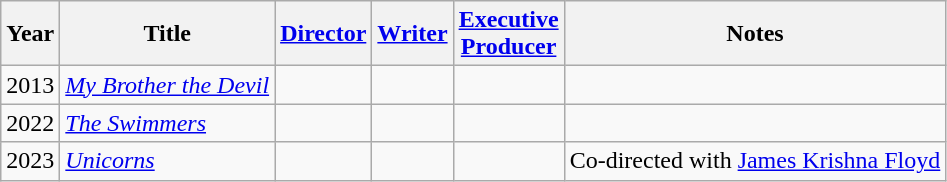<table class="wikitable">
<tr>
<th>Year</th>
<th>Title</th>
<th><a href='#'>Director</a></th>
<th><a href='#'>Writer</a></th>
<th><a href='#'>Executive<br>Producer</a></th>
<th>Notes</th>
</tr>
<tr>
<td>2013</td>
<td><em><a href='#'>My Brother the Devil</a></em></td>
<td></td>
<td></td>
<td></td>
<td></td>
</tr>
<tr>
<td>2022</td>
<td><em><a href='#'>The Swimmers</a></em></td>
<td></td>
<td></td>
<td></td>
<td></td>
</tr>
<tr>
<td>2023</td>
<td><em><a href='#'>Unicorns</a></em></td>
<td></td>
<td></td>
<td></td>
<td>Co-directed with <a href='#'>James Krishna Floyd</a></td>
</tr>
</table>
